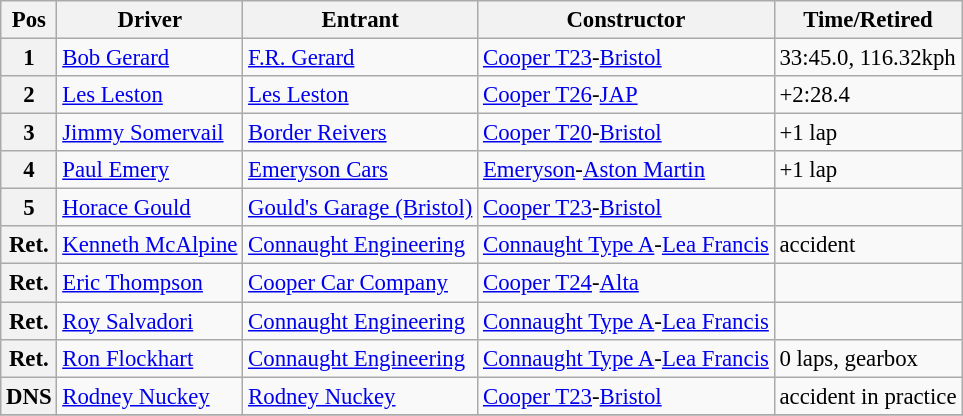<table class="wikitable" style="font-size: 95%;">
<tr>
<th>Pos</th>
<th>Driver</th>
<th>Entrant</th>
<th>Constructor</th>
<th>Time/Retired</th>
</tr>
<tr>
<th>1</th>
<td> <a href='#'>Bob Gerard</a></td>
<td><a href='#'>F.R. Gerard</a></td>
<td><a href='#'>Cooper T23</a>-<a href='#'>Bristol</a></td>
<td>33:45.0, 116.32kph</td>
</tr>
<tr>
<th>2</th>
<td> <a href='#'>Les Leston</a></td>
<td><a href='#'>Les Leston</a></td>
<td><a href='#'>Cooper T26</a>-<a href='#'>JAP</a></td>
<td>+2:28.4</td>
</tr>
<tr>
<th>3</th>
<td> <a href='#'>Jimmy Somervail</a></td>
<td><a href='#'>Border Reivers</a></td>
<td><a href='#'>Cooper T20</a>-<a href='#'>Bristol</a></td>
<td>+1 lap</td>
</tr>
<tr>
<th>4</th>
<td> <a href='#'>Paul Emery</a></td>
<td><a href='#'>Emeryson Cars</a></td>
<td><a href='#'>Emeryson</a>-<a href='#'>Aston Martin</a></td>
<td>+1 lap</td>
</tr>
<tr>
<th>5</th>
<td> <a href='#'>Horace Gould</a></td>
<td><a href='#'>Gould's Garage (Bristol)</a></td>
<td><a href='#'>Cooper T23</a>-<a href='#'>Bristol</a></td>
<td></td>
</tr>
<tr>
<th>Ret.</th>
<td> <a href='#'>Kenneth McAlpine</a></td>
<td><a href='#'>Connaught Engineering</a></td>
<td><a href='#'>Connaught Type A</a>-<a href='#'>Lea Francis</a></td>
<td>accident</td>
</tr>
<tr>
<th>Ret.</th>
<td> <a href='#'>Eric Thompson</a></td>
<td><a href='#'>Cooper Car Company</a></td>
<td><a href='#'>Cooper T24</a>-<a href='#'>Alta</a></td>
<td></td>
</tr>
<tr>
<th>Ret.</th>
<td> <a href='#'>Roy Salvadori</a></td>
<td><a href='#'>Connaught Engineering</a></td>
<td><a href='#'>Connaught Type A</a>-<a href='#'>Lea Francis</a></td>
<td></td>
</tr>
<tr>
<th>Ret.</th>
<td> <a href='#'>Ron Flockhart</a></td>
<td><a href='#'>Connaught Engineering</a></td>
<td><a href='#'>Connaught Type A</a>-<a href='#'>Lea Francis</a></td>
<td>0 laps, gearbox</td>
</tr>
<tr>
<th>DNS</th>
<td> <a href='#'>Rodney Nuckey</a></td>
<td><a href='#'>Rodney Nuckey</a></td>
<td><a href='#'>Cooper T23</a>-<a href='#'>Bristol</a></td>
<td>accident in practice</td>
</tr>
<tr>
</tr>
</table>
